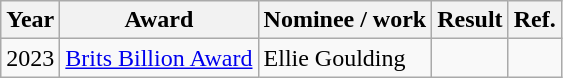<table class="wikitable">
<tr>
<th>Year</th>
<th>Award</th>
<th>Nominee / work</th>
<th>Result</th>
<th>Ref.</th>
</tr>
<tr>
<td>2023</td>
<td><a href='#'>Brits Billion Award</a></td>
<td>Ellie Goulding</td>
<td></td>
<td></td>
</tr>
</table>
